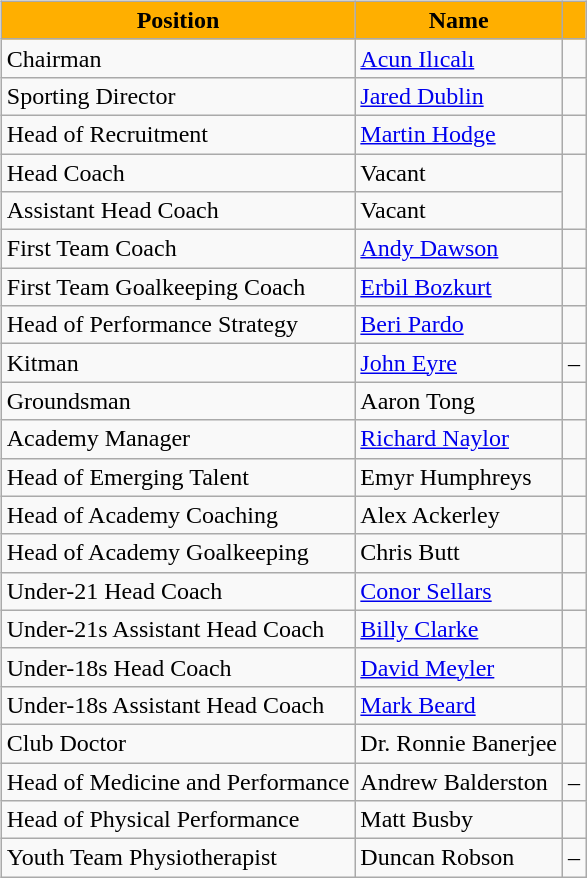<table>
<tr>
<td valign="top"><br><table class="wikitable" style="text-align: center;">
<tr>
<th style="background-color:#FFAF00; color:000000; border:3px ##;">Position</th>
<th style="background-color:#FFAF00; color:000000; border:3px ##;">Name</th>
<th style="background-color:#FFAF00; color:000000; border:3px ##;"></th>
</tr>
<tr>
<td align="left">Chairman</td>
<td align="left"> <a href='#'>Acun Ilıcalı</a></td>
<td></td>
</tr>
<tr>
<td align="left">Sporting Director</td>
<td align="left"> <a href='#'>Jared Dublin</a></td>
<td></td>
</tr>
<tr>
<td align="left">Head of Recruitment</td>
<td align="left"> <a href='#'>Martin Hodge</a></td>
<td></td>
</tr>
<tr>
<td align="left">Head Coach</td>
<td align="left">Vacant</td>
</tr>
<tr>
<td align="left">Assistant Head Coach</td>
<td align="left">Vacant</td>
</tr>
<tr>
<td align="left">First Team Coach</td>
<td align="left"> <a href='#'>Andy Dawson</a></td>
<td></td>
</tr>
<tr>
<td align="left">First Team Goalkeeping Coach</td>
<td align="left"> <a href='#'>Erbil Bozkurt</a></td>
<td></td>
</tr>
<tr>
<td align="left">Head of Performance Strategy</td>
<td align="left"> <a href='#'>Beri Pardo</a></td>
<td></td>
</tr>
<tr>
<td align="left">Kitman</td>
<td align="left"> <a href='#'>John Eyre</a></td>
<td>–</td>
</tr>
<tr>
<td align="left">Groundsman</td>
<td align="left"> Aaron Tong</td>
<td></td>
</tr>
<tr>
<td align="left">Academy Manager</td>
<td align="left"> <a href='#'>Richard Naylor</a></td>
<td></td>
</tr>
<tr>
<td align="left">Head of Emerging Talent</td>
<td align="left"> Emyr Humphreys</td>
<td></td>
</tr>
<tr>
<td align="left">Head of Academy Coaching</td>
<td align="left"> Alex Ackerley</td>
<td></td>
</tr>
<tr>
<td align="left">Head of Academy Goalkeeping</td>
<td align="left"> Chris Butt</td>
<td></td>
</tr>
<tr>
<td align="left">Under-21 Head Coach</td>
<td align="left"> <a href='#'>Conor Sellars</a></td>
<td></td>
</tr>
<tr>
<td align="left">Under-21s Assistant Head Coach</td>
<td align="left"> <a href='#'>Billy Clarke</a></td>
<td></td>
</tr>
<tr>
<td align="left">Under-18s Head Coach</td>
<td align="left"> <a href='#'>David Meyler</a></td>
<td></td>
</tr>
<tr>
<td align="left">Under-18s Assistant Head Coach</td>
<td align="left"> <a href='#'>Mark Beard</a></td>
<td></td>
</tr>
<tr>
<td align="left">Club Doctor</td>
<td align="left"> Dr. Ronnie Banerjee</td>
<td></td>
</tr>
<tr>
<td align="left">Head of Medicine and Performance</td>
<td align="left"> Andrew Balderston</td>
<td>–</td>
</tr>
<tr>
<td align="left">Head of Physical Performance</td>
<td align="left"> Matt Busby</td>
<td></td>
</tr>
<tr>
<td align="left">Youth Team Physiotherapist</td>
<td align="left"> Duncan Robson</td>
<td>–</td>
</tr>
</table>
</td>
</tr>
</table>
